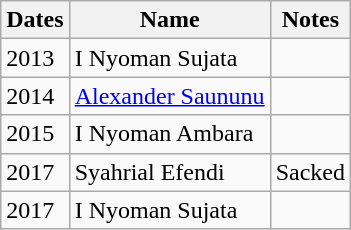<table class="wikitable">
<tr>
<th>Dates</th>
<th>Name</th>
<th>Notes</th>
</tr>
<tr>
<td>2013</td>
<td> I Nyoman Sujata</td>
<td></td>
</tr>
<tr>
<td>2014</td>
<td> <a href='#'>Alexander Saununu</a></td>
<td></td>
</tr>
<tr>
<td>2015</td>
<td> I Nyoman Ambara</td>
<td></td>
</tr>
<tr>
<td>2017</td>
<td> Syahrial Efendi</td>
<td>Sacked</td>
</tr>
<tr>
<td>2017</td>
<td> I Nyoman Sujata</td>
<td></td>
</tr>
</table>
